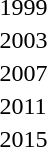<table>
<tr>
<td>1999</td>
<td></td>
<td></td>
<td><br></td>
</tr>
<tr>
<td>2003</td>
<td></td>
<td></td>
<td><br></td>
</tr>
<tr>
<td rowspan=1>2007</td>
<td></td>
<td></td>
<td><br></td>
</tr>
<tr>
<td rowspan=2>2011<br></td>
<td rowspan=2></td>
<td rowspan=2></td>
<td></td>
</tr>
<tr>
<td></td>
</tr>
<tr>
<td rowspan=2>2015<br></td>
<td rowspan=2></td>
<td rowspan=2></td>
<td></td>
</tr>
<tr>
<td></td>
</tr>
</table>
